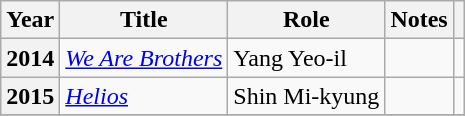<table class="wikitable  plainrowheaders">
<tr>
<th scope="col">Year</th>
<th scope="col">Title</th>
<th scope="col">Role</th>
<th scope="col">Notes</th>
<th scope="col" class="unsortable"></th>
</tr>
<tr>
<th scope="row">2014</th>
<td><em><a href='#'>We Are Brothers</a></em></td>
<td>Yang Yeo-il</td>
<td></td>
<td></td>
</tr>
<tr>
<th scope="row">2015</th>
<td><em><a href='#'>Helios</a></em></td>
<td>Shin Mi-kyung</td>
<td></td>
<td></td>
</tr>
<tr>
</tr>
</table>
